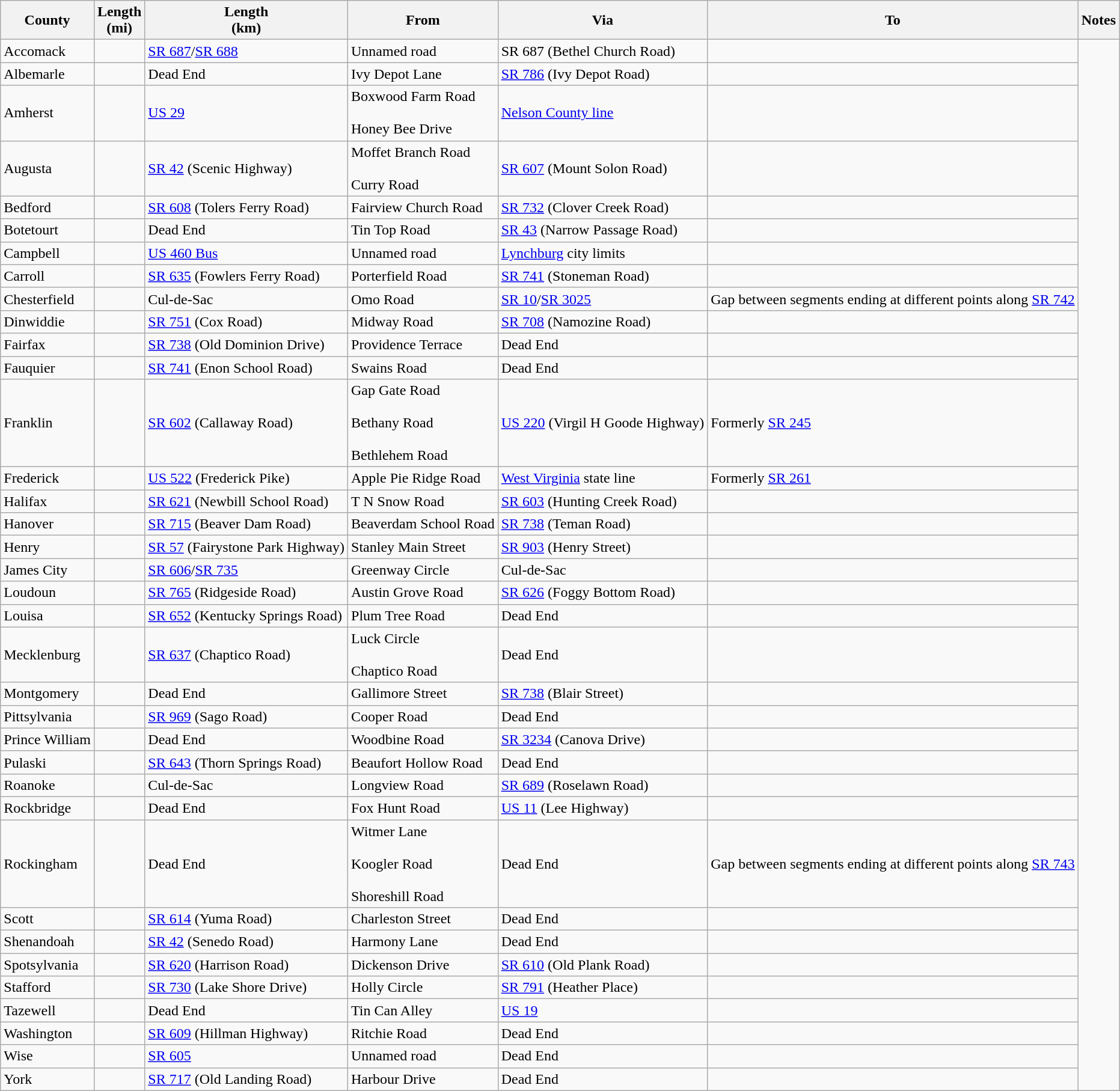<table class="wikitable sortable">
<tr>
<th>County</th>
<th>Length<br>(mi)</th>
<th>Length<br>(km)</th>
<th class="unsortable">From</th>
<th class="unsortable">Via</th>
<th class="unsortable">To</th>
<th class="unsortable">Notes</th>
</tr>
<tr>
<td id="Accomack">Accomack</td>
<td></td>
<td><a href='#'>SR 687</a>/<a href='#'>SR 688</a></td>
<td>Unnamed road</td>
<td>SR 687 (Bethel Church Road)</td>
<td></td>
</tr>
<tr>
<td id="Albemarle">Albemarle</td>
<td></td>
<td>Dead End</td>
<td>Ivy Depot Lane</td>
<td><a href='#'>SR 786</a> (Ivy Depot Road)</td>
<td><br>
</td>
</tr>
<tr>
<td id="Amherst">Amherst</td>
<td></td>
<td><a href='#'>US 29</a></td>
<td>Boxwood Farm Road<br><br>Honey Bee Drive</td>
<td><a href='#'>Nelson County line</a></td>
<td><br>
</td>
</tr>
<tr>
<td id="Augusta">Augusta</td>
<td></td>
<td><a href='#'>SR 42</a> (Scenic Highway)</td>
<td>Moffet Branch Road<br><br>Curry Road</td>
<td><a href='#'>SR 607</a> (Mount Solon Road)</td>
<td><br></td>
</tr>
<tr>
<td id="Bedford">Bedford</td>
<td></td>
<td><a href='#'>SR 608</a> (Tolers Ferry Road)</td>
<td>Fairview Church Road</td>
<td><a href='#'>SR 732</a> (Clover Creek Road)</td>
<td><br></td>
</tr>
<tr>
<td id="Botetourt">Botetourt</td>
<td></td>
<td>Dead End</td>
<td>Tin Top Road</td>
<td><a href='#'>SR 43</a> (Narrow Passage Road)</td>
<td><br>

</td>
</tr>
<tr>
<td id="Campbell">Campbell</td>
<td></td>
<td><a href='#'>US 460 Bus</a></td>
<td>Unnamed road</td>
<td><a href='#'>Lynchburg</a> city limits</td>
<td><br></td>
</tr>
<tr>
<td id="Carroll">Carroll</td>
<td></td>
<td><a href='#'>SR 635</a> (Fowlers Ferry Road)</td>
<td>Porterfield Road</td>
<td><a href='#'>SR 741</a> (Stoneman Road)</td>
<td><br>
</td>
</tr>
<tr>
<td id="Chesterfield">Chesterfield</td>
<td></td>
<td>Cul-de-Sac</td>
<td>Omo Road</td>
<td><a href='#'>SR 10</a>/<a href='#'>SR 3025</a></td>
<td>Gap between segments ending at different points along <a href='#'>SR 742</a><br>



</td>
</tr>
<tr>
<td id="Dinwiddie">Dinwiddie</td>
<td></td>
<td><a href='#'>SR 751</a> (Cox Road)</td>
<td>Midway Road</td>
<td><a href='#'>SR 708</a> (Namozine Road)</td>
<td><br></td>
</tr>
<tr>
<td id="Fairfax">Fairfax</td>
<td></td>
<td><a href='#'>SR 738</a> (Old Dominion Drive)</td>
<td>Providence Terrace</td>
<td>Dead End</td>
<td></td>
</tr>
<tr>
<td id="Fauquier">Fauquier</td>
<td></td>
<td><a href='#'>SR 741</a> (Enon School Road)</td>
<td>Swains Road</td>
<td>Dead End</td>
<td><br>
</td>
</tr>
<tr>
<td id="Franklin">Franklin</td>
<td></td>
<td><a href='#'>SR 602</a> (Callaway Road)</td>
<td>Gap Gate Road<br><br>Bethany Road<br><br>Bethlehem Road</td>
<td><a href='#'>US 220</a> (Virgil H Goode Highway)</td>
<td>Formerly <a href='#'>SR 245</a></td>
</tr>
<tr>
<td id="Frederick">Frederick</td>
<td></td>
<td><a href='#'>US 522</a> (Frederick Pike)</td>
<td>Apple Pie Ridge Road</td>
<td><a href='#'>West Virginia</a> state line</td>
<td>Formerly <a href='#'>SR 261</a><br>




</td>
</tr>
<tr>
<td id="Halifax">Halifax</td>
<td></td>
<td><a href='#'>SR 621</a> (Newbill School Road)</td>
<td>T N Snow Road</td>
<td><a href='#'>SR 603</a> (Hunting Creek Road)</td>
<td></td>
</tr>
<tr>
<td id="Hanover">Hanover</td>
<td></td>
<td><a href='#'>SR 715</a> (Beaver Dam Road)</td>
<td>Beaverdam School Road</td>
<td><a href='#'>SR 738</a> (Teman Road)</td>
<td><br></td>
</tr>
<tr>
<td id="Henry">Henry</td>
<td></td>
<td><a href='#'>SR 57</a> (Fairystone Park Highway)</td>
<td>Stanley Main Street</td>
<td><a href='#'>SR 903</a> (Henry Street)</td>
<td><br>
</td>
</tr>
<tr>
<td id="James City">James City</td>
<td></td>
<td><a href='#'>SR 606</a>/<a href='#'>SR 735</a></td>
<td>Greenway Circle</td>
<td>Cul-de-Sac</td>
<td><br>



</td>
</tr>
<tr>
<td id="Loudoun">Loudoun</td>
<td></td>
<td><a href='#'>SR 765</a> (Ridgeside Road)</td>
<td>Austin Grove Road</td>
<td><a href='#'>SR 626</a> (Foggy Bottom Road)</td>
<td></td>
</tr>
<tr>
<td id="Louisa">Louisa</td>
<td></td>
<td><a href='#'>SR 652</a> (Kentucky Springs Road)</td>
<td>Plum Tree Road</td>
<td>Dead End</td>
<td><br>

</td>
</tr>
<tr>
<td id="Mecklenburg">Mecklenburg</td>
<td></td>
<td><a href='#'>SR 637</a> (Chaptico Road)</td>
<td>Luck Circle<br><br>Chaptico Road</td>
<td>Dead End</td>
<td><br></td>
</tr>
<tr>
<td id="Montgomery">Montgomery</td>
<td></td>
<td>Dead End</td>
<td>Gallimore Street</td>
<td><a href='#'>SR 738</a> (Blair Street)</td>
<td><br>






</td>
</tr>
<tr>
<td id="Pittsylvania">Pittsylvania</td>
<td></td>
<td><a href='#'>SR 969</a> (Sago Road)</td>
<td>Cooper Road</td>
<td>Dead End</td>
<td><br>

</td>
</tr>
<tr>
<td id="Prince William">Prince William</td>
<td></td>
<td>Dead End</td>
<td>Woodbine Road</td>
<td><a href='#'>SR 3234</a> (Canova Drive)</td>
<td></td>
</tr>
<tr>
<td id="Pulaski">Pulaski</td>
<td></td>
<td><a href='#'>SR 643</a> (Thorn Springs Road)</td>
<td>Beaufort Hollow Road</td>
<td>Dead End</td>
<td><br>
</td>
</tr>
<tr>
<td id="Roanoke">Roanoke</td>
<td></td>
<td>Cul-de-Sac</td>
<td>Longview Road</td>
<td><a href='#'>SR 689</a> (Roselawn Road)</td>
<td></td>
</tr>
<tr>
<td id="Rockbridge">Rockbridge</td>
<td></td>
<td>Dead End</td>
<td>Fox Hunt Road</td>
<td><a href='#'>US 11</a> (Lee Highway)</td>
<td></td>
</tr>
<tr>
<td id="Rockingham">Rockingham</td>
<td></td>
<td>Dead End</td>
<td>Witmer Lane<br><br>Koogler Road<br><br>Shoreshill Road</td>
<td>Dead End</td>
<td>Gap between segments ending at different points along <a href='#'>SR 743</a><br></td>
</tr>
<tr>
<td id="Scott">Scott</td>
<td></td>
<td><a href='#'>SR 614</a> (Yuma Road)</td>
<td>Charleston Street</td>
<td>Dead End</td>
<td></td>
</tr>
<tr>
<td id="Shenandoah">Shenandoah</td>
<td></td>
<td><a href='#'>SR 42</a> (Senedo Road)</td>
<td>Harmony Lane</td>
<td>Dead End</td>
<td><br>
</td>
</tr>
<tr>
<td id="Spotsylvania">Spotsylvania</td>
<td></td>
<td><a href='#'>SR 620</a> (Harrison Road)</td>
<td>Dickenson Drive</td>
<td><a href='#'>SR 610</a> (Old Plank Road)</td>
<td></td>
</tr>
<tr>
<td id="Stafford">Stafford</td>
<td></td>
<td><a href='#'>SR 730</a> (Lake Shore Drive)</td>
<td>Holly Circle</td>
<td><a href='#'>SR 791</a> (Heather Place)</td>
<td><br>
</td>
</tr>
<tr>
<td id="Tazewell">Tazewell</td>
<td></td>
<td>Dead End</td>
<td>Tin Can Alley</td>
<td><a href='#'>US 19</a></td>
<td><br></td>
</tr>
<tr>
<td id="Washington">Washington</td>
<td></td>
<td><a href='#'>SR 609</a> (Hillman Highway)</td>
<td>Ritchie Road</td>
<td>Dead End</td>
<td><br></td>
</tr>
<tr>
<td id="Wise">Wise</td>
<td></td>
<td><a href='#'>SR 605</a></td>
<td>Unnamed road</td>
<td>Dead End</td>
<td><br></td>
</tr>
<tr>
<td id="York">York</td>
<td></td>
<td><a href='#'>SR 717</a> (Old Landing Road)</td>
<td>Harbour Drive</td>
<td>Dead End</td>
<td></td>
</tr>
</table>
